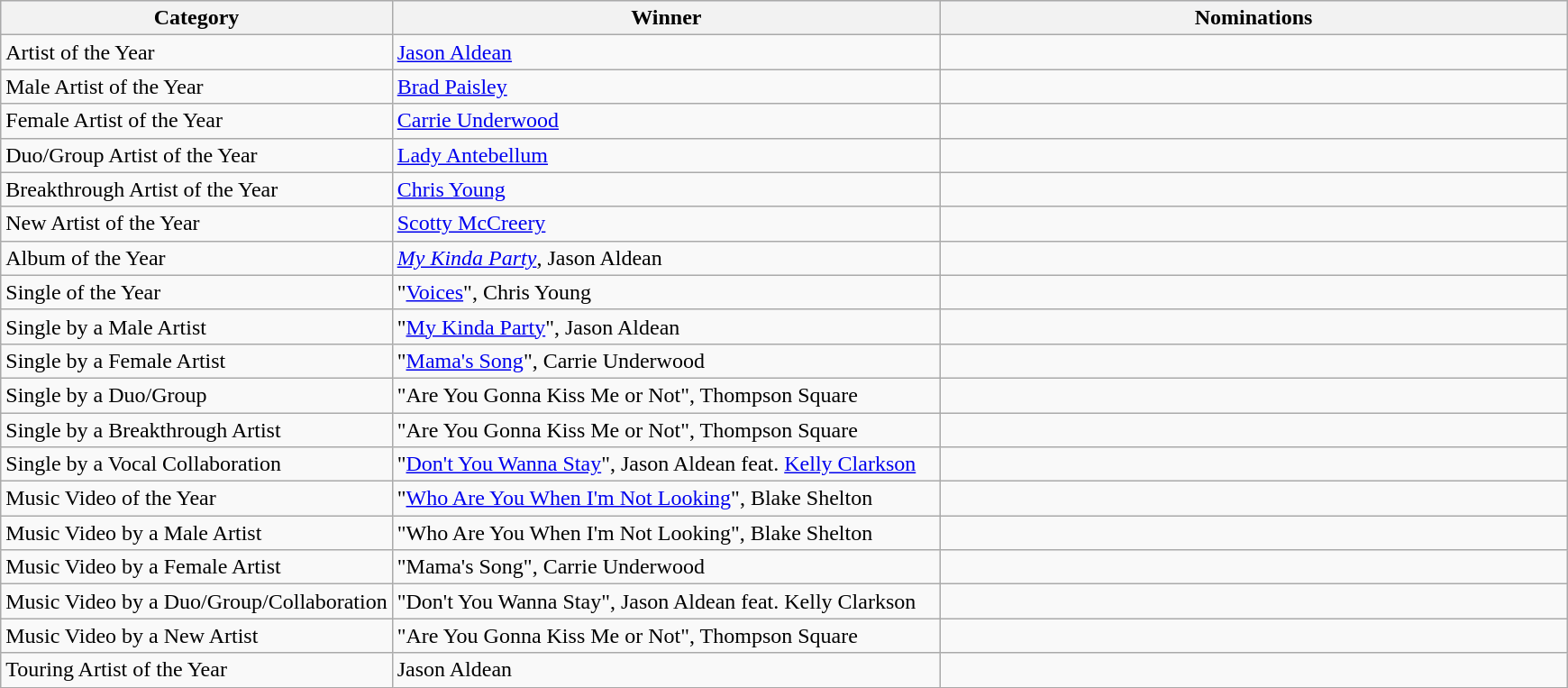<table class=wikitable>
<tr align=center bgcolor=lavender>
<th width=25%>Category</th>
<th width=35%>Winner</th>
<th width=50%>Nominations</th>
</tr>
<tr>
<td>Artist of the Year</td>
<td><a href='#'>Jason Aldean</a></td>
<td></td>
</tr>
<tr>
<td>Male Artist of the Year</td>
<td><a href='#'>Brad Paisley</a></td>
<td></td>
</tr>
<tr>
<td>Female Artist of the Year</td>
<td><a href='#'>Carrie Underwood</a></td>
<td></td>
</tr>
<tr>
<td>Duo/Group Artist of the Year</td>
<td><a href='#'>Lady Antebellum</a></td>
<td></td>
</tr>
<tr>
<td>Breakthrough Artist of the Year</td>
<td><a href='#'>Chris Young</a></td>
<td></td>
</tr>
<tr>
<td>New Artist of the Year</td>
<td><a href='#'>Scotty McCreery</a></td>
<td></td>
</tr>
<tr>
<td>Album of the Year</td>
<td><em><a href='#'>My Kinda Party</a></em>, Jason Aldean</td>
<td></td>
</tr>
<tr>
<td>Single of the Year</td>
<td>"<a href='#'>Voices</a>", Chris Young</td>
<td></td>
</tr>
<tr>
<td>Single by a Male Artist</td>
<td>"<a href='#'>My Kinda Party</a>", Jason Aldean</td>
<td></td>
</tr>
<tr>
<td>Single by a Female Artist</td>
<td>"<a href='#'>Mama's Song</a>", Carrie Underwood</td>
<td></td>
</tr>
<tr>
<td>Single by a Duo/Group</td>
<td>"Are You Gonna Kiss Me or Not", Thompson Square</td>
<td></td>
</tr>
<tr>
<td>Single by a Breakthrough Artist</td>
<td>"Are You Gonna Kiss Me or Not", Thompson Square</td>
<td></td>
</tr>
<tr>
<td>Single by a Vocal Collaboration</td>
<td>"<a href='#'>Don't You Wanna Stay</a>", Jason Aldean feat. <a href='#'>Kelly Clarkson</a></td>
<td></td>
</tr>
<tr>
<td>Music Video of the Year</td>
<td>"<a href='#'>Who Are You When I'm Not Looking</a>", Blake Shelton</td>
<td></td>
</tr>
<tr>
<td>Music Video by a Male Artist</td>
<td>"Who Are You When I'm Not Looking", Blake Shelton</td>
<td></td>
</tr>
<tr>
<td>Music Video by a Female Artist</td>
<td>"Mama's Song", Carrie Underwood</td>
<td></td>
</tr>
<tr>
<td>Music Video by a Duo/Group/Collaboration</td>
<td>"Don't You Wanna Stay", Jason Aldean feat. Kelly Clarkson</td>
<td></td>
</tr>
<tr>
<td>Music Video by a New Artist</td>
<td>"Are You Gonna Kiss Me or Not", Thompson Square</td>
<td></td>
</tr>
<tr>
<td>Touring Artist of the Year</td>
<td>Jason Aldean</td>
<td></td>
</tr>
</table>
